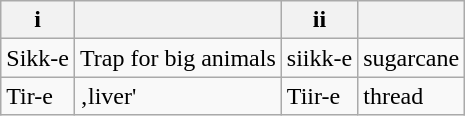<table class="wikitable">
<tr>
<th>i</th>
<th></th>
<th>ii</th>
<th></th>
</tr>
<tr>
<td>Sikk-e</td>
<td>Trap for big animals</td>
<td>siikk-e</td>
<td>sugarcane</td>
</tr>
<tr>
<td>Tir-e</td>
<td>‚liver'</td>
<td>Tiir-e</td>
<td>thread</td>
</tr>
</table>
